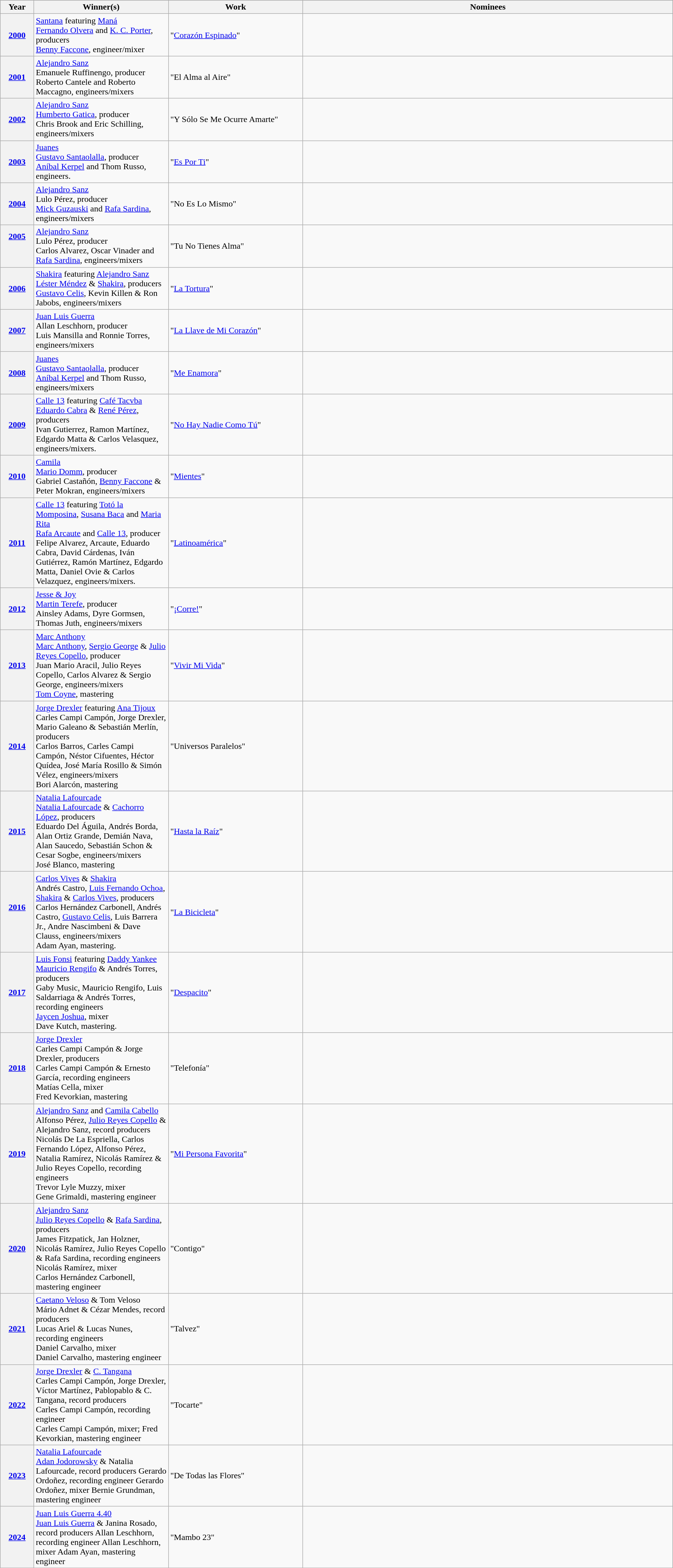<table class="wikitable" style="width:100%">
<tr bgcolor="#bebebe">
<th width="5%">Year</th>
<th width="20%">Winner(s)</th>
<th width="20%">Work</th>
<th width="55%">Nominees</th>
</tr>
<tr>
<th scope="row"><a href='#'>2000</a><br></th>
<td><a href='#'>Santana</a> featuring <a href='#'>Maná</a> <br><a href='#'>Fernando Olvera</a> and <a href='#'>K. C. Porter</a>, producers<br><a href='#'>Benny Faccone</a>, engineer/mixer</td>
<td>"<a href='#'>Corazón Espinado</a>"</td>
<td></td>
</tr>
<tr>
<th scope="row"><a href='#'>2001</a><br></th>
<td><a href='#'>Alejandro Sanz</a><br>Emanuele Ruffinengo, producer<br>Roberto Cantele and Roberto Maccagno, engineers/mixers</td>
<td>"El Alma al Aire"</td>
<td></td>
</tr>
<tr>
<th scope="row"><a href='#'>2002</a><br></th>
<td><a href='#'>Alejandro Sanz</a> <br><a href='#'>Humberto Gatica</a>, producer<br>Chris Brook and Eric Schilling, engineers/mixers</td>
<td>"Y Sólo Se Me Ocurre Amarte"</td>
<td></td>
</tr>
<tr>
<th scope="row"><a href='#'>2003</a><br></th>
<td><a href='#'>Juanes</a> <br><a href='#'>Gustavo Santaolalla</a>, producer<br><a href='#'>Aníbal Kerpel</a> and Thom Russo, engineers.</td>
<td>"<a href='#'>Es Por Ti</a>"</td>
<td></td>
</tr>
<tr>
<th scope="row"><a href='#'>2004</a><br></th>
<td><a href='#'>Alejandro Sanz</a> <br>Lulo Pérez, producer<br><a href='#'>Mick Guzauski</a> and <a href='#'>Rafa Sardina</a>, engineers/mixers</td>
<td>"No Es Lo Mismo"</td>
<td></td>
</tr>
<tr>
<th scope="row"><a href='#'>2005</a><br><br><br></th>
<td><a href='#'>Alejandro Sanz</a> <br>Lulo Pérez, producer<br>Carlos Alvarez, Oscar Vinader and <a href='#'>Rafa Sardina</a>, engineers/mixers</td>
<td>"Tu No Tienes Alma"</td>
<td></td>
</tr>
<tr>
<th scope="row"><a href='#'>2006</a><br></th>
<td><a href='#'>Shakira</a> featuring <a href='#'>Alejandro Sanz</a> <br><a href='#'>Léster Méndez</a> & <a href='#'>Shakira</a>, producers<br><a href='#'>Gustavo Celis</a>, Kevin Killen & Ron Jabobs, engineers/mixers</td>
<td>"<a href='#'>La Tortura</a>"</td>
<td></td>
</tr>
<tr>
<th scope="row"><a href='#'>2007</a><br></th>
<td><a href='#'>Juan Luis Guerra</a> <br>Allan Leschhorn, producer<br>Luis Mansilla and Ronnie Torres, engineers/mixers</td>
<td>"<a href='#'>La Llave de Mi Corazón</a>"</td>
<td></td>
</tr>
<tr>
<th scope="row"><a href='#'>2008</a><br></th>
<td><a href='#'>Juanes</a> <br><a href='#'>Gustavo Santaolalla</a>, producer<br><a href='#'>Aníbal Kerpel</a> and Thom Russo, engineers/mixers</td>
<td>"<a href='#'>Me Enamora</a>"</td>
<td></td>
</tr>
<tr>
<th scope="row"><a href='#'>2009</a><br></th>
<td><a href='#'>Calle 13</a> featuring <a href='#'>Café Tacvba</a> <br><a href='#'>Eduardo Cabra</a> & <a href='#'>René Pérez</a>, producers<br>Ivan Gutierrez, Ramon Martínez, Edgardo Matta & Carlos Velasquez, engineers/mixers.</td>
<td>"<a href='#'>No Hay Nadie Como Tú</a>"</td>
<td></td>
</tr>
<tr>
<th scope="row"><a href='#'>2010</a><br></th>
<td><a href='#'>Camila</a> <br><a href='#'>Mario Domm</a>, producer<br>Gabriel Castañón, <a href='#'>Benny Faccone</a> & Peter Mokran, engineers/mixers</td>
<td>"<a href='#'>Mientes</a>"</td>
<td></td>
</tr>
<tr>
<th scope="row"><a href='#'>2011</a><br></th>
<td><a href='#'>Calle 13</a> featuring <a href='#'>Totó la Momposina</a>, <a href='#'>Susana Baca</a> and <a href='#'>Maria Rita</a> <br><a href='#'>Rafa Arcaute</a> and <a href='#'>Calle 13</a>, producer<br>Felipe Alvarez, Arcaute, Eduardo Cabra, David Cárdenas, Iván Gutiérrez, Ramón Martínez, Edgardo Matta, Daniel Ovie & Carlos Velazquez, engineers/mixers.</td>
<td>"<a href='#'>Latinoamérica</a>"</td>
<td></td>
</tr>
<tr>
<th scope="row"><a href='#'>2012</a><br></th>
<td><a href='#'>Jesse & Joy</a> <br><a href='#'>Martin Terefe</a>, producer<br>Ainsley Adams, Dyre Gormsen, Thomas Juth, engineers/mixers</td>
<td>"<a href='#'>¡Corre!</a>"</td>
<td></td>
</tr>
<tr>
<th scope="row"><a href='#'>2013</a><br></th>
<td><a href='#'>Marc Anthony</a> <br><a href='#'>Marc Anthony</a>, <a href='#'>Sergio George</a> & <a href='#'>Julio Reyes Copello</a>, producer<br>Juan Mario Aracil, Julio Reyes Copello, Carlos Alvarez & Sergio George, engineers/mixers<br><a href='#'>Tom Coyne</a>, mastering</td>
<td>"<a href='#'>Vivir Mi Vida</a>"</td>
<td></td>
</tr>
<tr>
<th scope="row"><a href='#'>2014</a><br></th>
<td><a href='#'>Jorge Drexler</a> featuring <a href='#'>Ana Tijoux</a> <br>Carles Campi Campón, Jorge Drexler, Mario Galeano & Sebastián Merlín, producers<br>Carlos Barros, Carles Campi Campón, Néstor Cifuentes, Héctor Quídea, José María Rosillo & Simón Vélez, engineers/mixers<br>Bori Alarcón, mastering</td>
<td>"Universos Paralelos"</td>
<td></td>
</tr>
<tr>
<th scope="row"><a href='#'>2015</a><br></th>
<td><a href='#'>Natalia Lafourcade</a> <br><a href='#'>Natalia Lafourcade</a> & <a href='#'>Cachorro López</a>, producers<br>Eduardo Del Águila, Andrés Borda, Alan Ortiz Grande, Demián Nava, Alan Saucedo, Sebastián Schon & Cesar Sogbe, engineers/mixers<br>José Blanco, mastering</td>
<td>"<a href='#'>Hasta la Raíz</a>"</td>
<td></td>
</tr>
<tr>
<th scope="row"><a href='#'>2016</a><br><br></th>
<td><a href='#'>Carlos Vives</a> & <a href='#'>Shakira</a> <br>Andrés Castro, <a href='#'>Luis Fernando Ochoa</a>, <a href='#'>Shakira</a> & <a href='#'>Carlos Vives</a>, producers<br>Carlos Hernández Carbonell, Andrés Castro, <a href='#'>Gustavo Celis</a>, Luis Barrera Jr., Andre Nascimbeni & Dave Clauss, engineers/mixers<br>Adam Ayan, mastering.</td>
<td>"<a href='#'>La Bicicleta</a>"</td>
<td></td>
</tr>
<tr>
<th scope="row"><a href='#'>2017</a><br></th>
<td><a href='#'>Luis Fonsi</a> featuring <a href='#'>Daddy Yankee</a> <br><a href='#'>Mauricio Rengifo</a> & Andrés Torres, producers<br>Gaby Music, Mauricio Rengifo, Luis Saldarriaga & Andrés Torres, recording engineers<br><a href='#'>Jaycen Joshua</a>, mixer<br>Dave Kutch, mastering.</td>
<td>"<a href='#'>Despacito</a>"</td>
<td></td>
</tr>
<tr>
<th scope="row"><a href='#'>2018</a><br></th>
<td><a href='#'>Jorge Drexler</a> <br>Carles Campi Campón & Jorge Drexler, producers<br>Carles Campi Campón & Ernesto García, recording engineers<br>Matías Cella, mixer<br>Fred Kevorkian, mastering</td>
<td>"Telefonía"</td>
<td></td>
</tr>
<tr>
<th scope="row"><a href='#'>2019</a><br></th>
<td><a href='#'>Alejandro Sanz</a> and <a href='#'>Camila Cabello</a> <br>Alfonso Pérez, <a href='#'>Julio Reyes Copello</a> & Alejandro Sanz, record producers<br>Nicolás De La Espriella, Carlos Fernando López, Alfonso Pérez, Natalia Ramírez, Nicolás Ramírez & Julio Reyes Copello, recording engineers<br>Trevor Lyle Muzzy, mixer<br>Gene Grimaldi, mastering engineer</td>
<td>"<a href='#'>Mi Persona Favorita</a>"</td>
<td></td>
</tr>
<tr>
<th scope="row"><a href='#'>2020</a><br></th>
<td><a href='#'>Alejandro Sanz</a> <br><a href='#'>Julio Reyes Copello</a> & <a href='#'>Rafa Sardina</a>, producers<br>James Fitzpatick, Jan Holzner, Nicolás Ramírez, Julio Reyes Copello & Rafa Sardina, recording engineers<br>Nicolás Ramírez, mixer<br>Carlos Hernández Carbonell, mastering engineer</td>
<td>"Contigo"</td>
<td></td>
</tr>
<tr>
<th scope="row"><a href='#'>2021</a><br></th>
<td><a href='#'>Caetano Veloso</a> & Tom Veloso<br>Mário Adnet & Cézar Mendes, record producers<br>Lucas Ariel & Lucas Nunes, recording engineers<br>Daniel Carvalho, mixer<br>Daniel Carvalho, mastering engineer</td>
<td>"Talvez"</td>
<td></td>
</tr>
<tr>
<th scope="row"><a href='#'>2022</a><br></th>
<td><a href='#'>Jorge Drexler</a> & <a href='#'>C. Tangana</a> <br>Carles Campi Campón, Jorge Drexler, Víctor Martínez, Pablopablo & C. Tangana, record producers<br>Carles Campi Campón, recording engineer<br>Carles Campi Campón, mixer; Fred Kevorkian, mastering engineer</td>
<td>"Tocarte"</td>
<td></td>
</tr>
<tr>
<th scope="row"><a href='#'>2023</a><br></th>
<td><a href='#'>Natalia Lafourcade</a><br><a href='#'>Adan Jodorowsky</a> & Natalia Lafourcade, record producers
Gerardo Ordoñez, recording engineer
Gerardo Ordoñez, mixer
Bernie Grundman, mastering engineer</td>
<td>"De Todas las Flores"</td>
<td></td>
</tr>
<tr>
<th scope="row"><a href='#'>2024</a><br></th>
<td><a href='#'>Juan Luis Guerra 4.40</a><br><a href='#'>Juan Luis Guerra</a> & Janina Rosado, record producers
Allan Leschhorn, recording engineer
Allan Leschhorn, mixer
Adam Ayan, mastering engineer</td>
<td>"Mambo 23"</td>
<td></td>
</tr>
<tr>
</tr>
</table>
